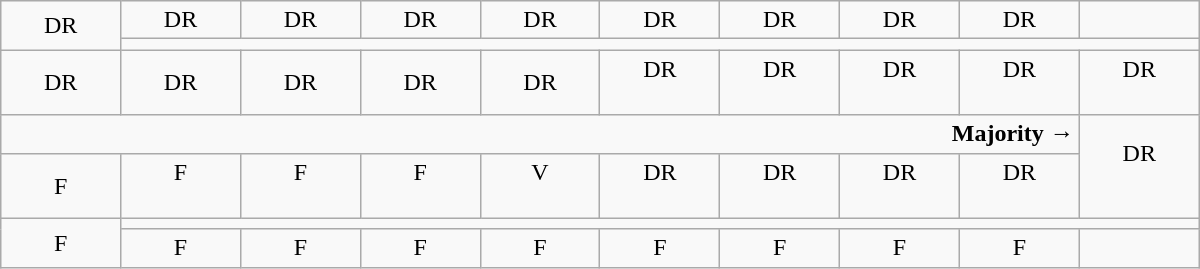<table class="wikitable" style="text-align:center" width=800px>
<tr style="height:1en">
<td rowspan=2 width=50px >DR</td>
<td width=50px >DR</td>
<td width=50px >DR</td>
<td width=50px >DR</td>
<td width=50px >DR</td>
<td width=50px >DR</td>
<td width=50px >DR</td>
<td width=50px >DR</td>
<td width=50px >DR</td>
<td width=50px></td>
</tr>
<tr style="height:1en">
<td colspan=9></td>
</tr>
<tr style="height:1en">
<td width=50px >DR</td>
<td width=50px >DR</td>
<td width=50px >DR</td>
<td width=50px >DR</td>
<td width=50px >DR</td>
<td>DR<br><br></td>
<td>DR<br><br></td>
<td>DR<br><br></td>
<td>DR<br><br></td>
<td>DR<br><br></td>
</tr>
<tr style="height:1en">
<td colspan=9 style="text-align:right"><strong>Majority →</strong></td>
<td rowspan=2 >DR<br><br></td>
</tr>
<tr style="height:1en">
<td>F</td>
<td>F<br><br></td>
<td>F<br><br></td>
<td>F<br><br></td>
<td>V<br><br></td>
<td>DR<br><br></td>
<td>DR<br><br></td>
<td>DR<br><br></td>
<td>DR<br><br></td>
</tr>
<tr style="height:1en">
<td rowspan=2 >F</td>
<td colspan=9></td>
</tr>
<tr style="height:1en">
<td>F</td>
<td>F</td>
<td>F</td>
<td>F</td>
<td>F</td>
<td>F</td>
<td>F</td>
<td>F</td>
</tr>
</table>
